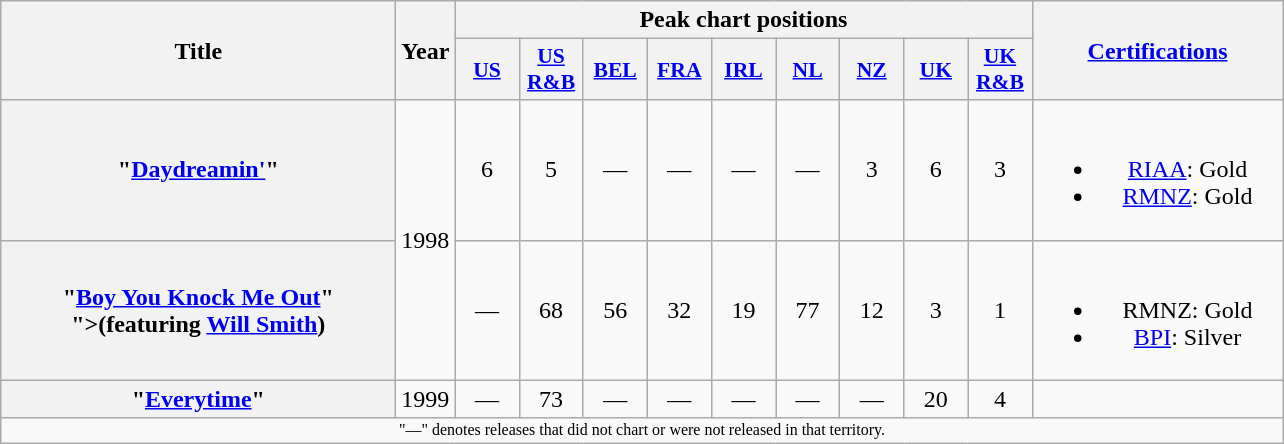<table class="wikitable plainrowheaders" style="text-align:center;" border="1">
<tr>
<th scope="col" rowspan="2" style="width:16em;">Title</th>
<th scope="col" rowspan="2">Year</th>
<th scope="col" colspan="9">Peak chart positions</th>
<th scope="col" rowspan="2" style="width:10em;"><a href='#'>Certifications</a></th>
</tr>
<tr>
<th scope="col" style="width:2.5em;font-size:90%;"><a href='#'>US</a><br></th>
<th scope="col" style="width:2.5em;font-size:90%;"><a href='#'>US<br>R&B</a><br></th>
<th scope="col" style="width:2.5em;font-size:90%;"><a href='#'>BEL</a><br></th>
<th scope="col" style="width:2.5em;font-size:90%;"><a href='#'>FRA</a><br></th>
<th scope="col" style="width:2.5em;font-size:90%;"><a href='#'>IRL</a><br></th>
<th scope="col" style="width:2.5em;font-size:90%;"><a href='#'>NL</a><br></th>
<th scope="col" style="width:2.5em;font-size:90%;"><a href='#'>NZ</a><br></th>
<th scope="col" style="width:2.5em;font-size:90%;"><a href='#'>UK</a><br></th>
<th scope="col" style="width:2.5em;font-size:90%;"><a href='#'>UK<br>R&B</a><br></th>
</tr>
<tr>
<th scope="row">"<a href='#'>Daydreamin'</a>"</th>
<td rowspan=2>1998</td>
<td>6</td>
<td>5</td>
<td>—</td>
<td>—</td>
<td>—</td>
<td>—</td>
<td>3</td>
<td>6</td>
<td>3</td>
<td><br><ul><li><a href='#'>RIAA</a>: Gold</li><li><a href='#'>RMNZ</a>: Gold</li></ul></td>
</tr>
<tr>
<th scope="row">"<a href='#'>Boy You Knock Me Out</a>"<br><span>">(featuring <a href='#'>Will Smith</a>)</span></th>
<td>—</td>
<td>68</td>
<td>56</td>
<td>32</td>
<td>19</td>
<td>77</td>
<td>12</td>
<td>3</td>
<td>1</td>
<td><br><ul><li>RMNZ: Gold</li><li><a href='#'>BPI</a>: Silver</li></ul></td>
</tr>
<tr>
<th scope="row">"<a href='#'>Everytime</a>"</th>
<td>1999</td>
<td>—</td>
<td>73</td>
<td>—</td>
<td>—</td>
<td>—</td>
<td>—</td>
<td>—</td>
<td>20</td>
<td>4</td>
<td></td>
</tr>
<tr>
<td align="center" colspan="15" style="font-size:8pt">"—" denotes releases that did not chart or were not released in that territory.</td>
</tr>
</table>
